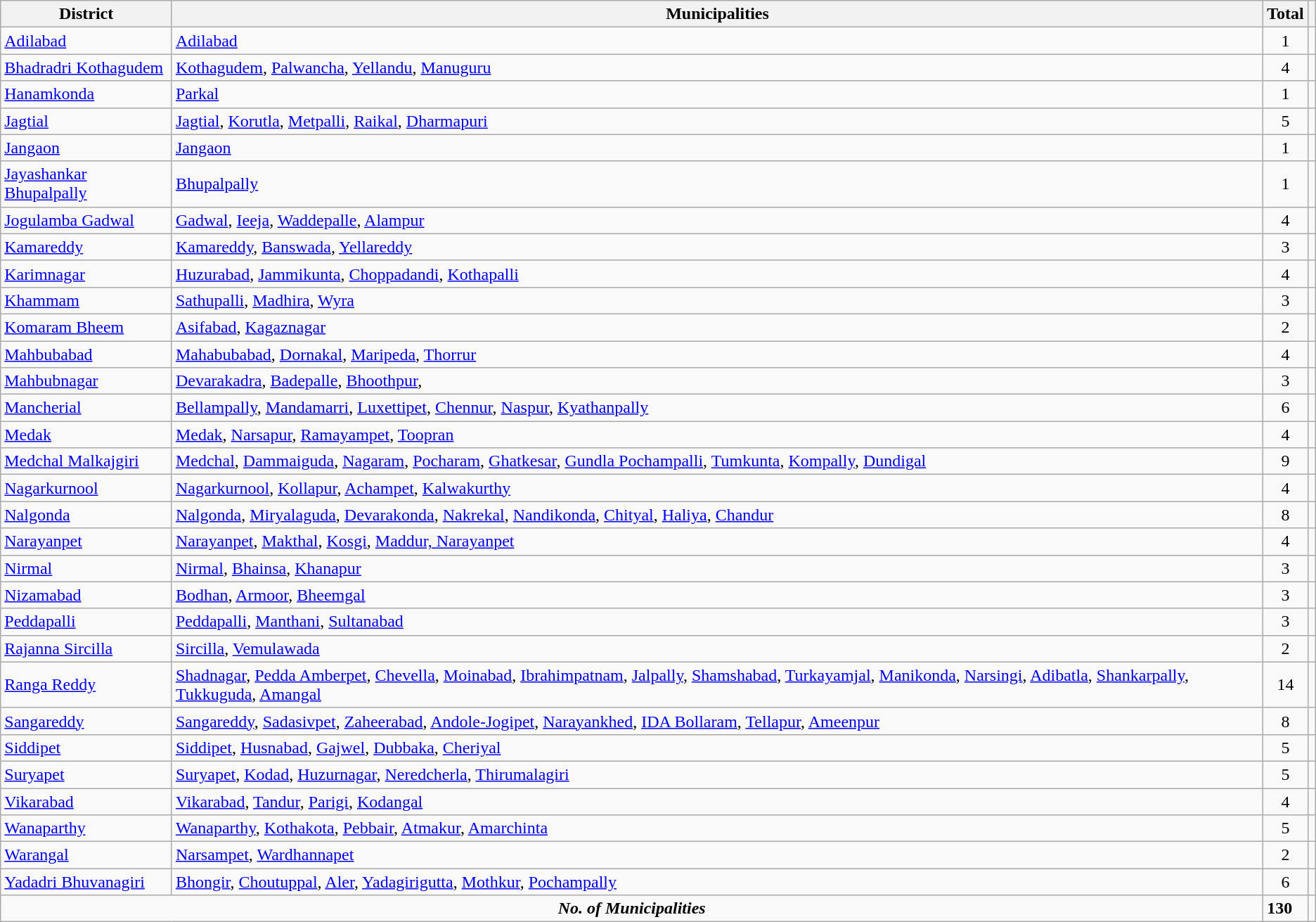<table class="sortable wikitable" style="text-align:Left">
<tr>
<th>District</th>
<th class="unsortable">Municipalities</th>
<th>Total</th>
<th class="unsortable"></th>
</tr>
<tr>
<td><a href='#'>Adilabad</a></td>
<td><a href='#'>Adilabad</a></td>
<td style="text-align:center">1</td>
<td></td>
</tr>
<tr>
<td><a href='#'>Bhadradri Kothagudem</a></td>
<td><a href='#'>Kothagudem</a>, <a href='#'>Palwancha</a>, <a href='#'>Yellandu</a>, <a href='#'>Manuguru</a></td>
<td style="text-align:center">4</td>
<td></td>
</tr>
<tr>
<td><a href='#'>Hanamkonda</a></td>
<td><a href='#'>Parkal</a></td>
<td style="text-align:center">1</td>
<td></td>
</tr>
<tr>
<td><a href='#'>Jagtial</a></td>
<td><a href='#'>Jagtial</a>, <a href='#'>Korutla</a>, <a href='#'>Metpalli</a>, <a href='#'>Raikal</a>, <a href='#'>Dharmapuri</a></td>
<td style="text-align:center">5</td>
<td></td>
</tr>
<tr>
<td><a href='#'>Jangaon</a></td>
<td><a href='#'>Jangaon</a></td>
<td style="text-align:center">1</td>
<td></td>
</tr>
<tr>
<td><a href='#'>Jayashankar Bhupalpally</a></td>
<td><a href='#'>Bhupalpally</a></td>
<td style="text-align:center">1</td>
<td></td>
</tr>
<tr>
<td><a href='#'>Jogulamba Gadwal</a></td>
<td><a href='#'>Gadwal</a>, <a href='#'>Ieeja</a>, <a href='#'>Waddepalle</a>, <a href='#'>Alampur</a></td>
<td style="text-align:center">4</td>
<td></td>
</tr>
<tr>
<td><a href='#'>Kamareddy</a></td>
<td><a href='#'>Kamareddy</a>, <a href='#'>Banswada</a>, <a href='#'>Yellareddy</a></td>
<td style="text-align:center">3</td>
<td></td>
</tr>
<tr>
<td><a href='#'>Karimnagar</a></td>
<td><a href='#'>Huzurabad</a>, <a href='#'>Jammikunta</a>, <a href='#'>Choppadandi</a>, <a href='#'>Kothapalli</a></td>
<td style="text-align:center">4</td>
<td></td>
</tr>
<tr>
<td><a href='#'>Khammam</a></td>
<td><a href='#'>Sathupalli</a>, <a href='#'>Madhira</a>, <a href='#'>Wyra</a></td>
<td style="text-align:center">3</td>
<td></td>
</tr>
<tr>
<td><a href='#'>Komaram Bheem</a></td>
<td><a href='#'>Asifabad</a>, <a href='#'>Kagaznagar</a></td>
<td style="text-align:center">2</td>
<td></td>
</tr>
<tr>
<td><a href='#'>Mahbubabad</a></td>
<td><a href='#'>Mahabubabad</a>, <a href='#'>Dornakal</a>, <a href='#'>Maripeda</a>, <a href='#'>Thorrur</a></td>
<td style="text-align:center">4</td>
<td></td>
</tr>
<tr>
<td><a href='#'>Mahbubnagar</a></td>
<td><a href='#'>Devarakadra</a>, <a href='#'>Badepalle</a>, <a href='#'>Bhoothpur</a>,</td>
<td style="text-align:center">3</td>
<td></td>
</tr>
<tr>
<td><a href='#'>Mancherial</a></td>
<td><a href='#'>Bellampally</a>, <a href='#'>Mandamarri</a>, <a href='#'>Luxettipet</a>, <a href='#'>Chennur</a>, <a href='#'>Naspur</a>, <a href='#'>Kyathanpally</a></td>
<td style="text-align:center">6</td>
<td></td>
</tr>
<tr>
<td><a href='#'>Medak</a></td>
<td><a href='#'>Medak</a>, <a href='#'>Narsapur</a>, <a href='#'>Ramayampet</a>, <a href='#'>Toopran</a></td>
<td style="text-align:center">4</td>
<td></td>
</tr>
<tr>
<td><a href='#'>Medchal Malkajgiri</a></td>
<td><a href='#'>Medchal</a>, <a href='#'>Dammaiguda</a>, <a href='#'>Nagaram</a>, <a href='#'>Pocharam</a>, <a href='#'>Ghatkesar</a>, <a href='#'>Gundla Pochampalli</a>, <a href='#'>Tumkunta</a>, <a href='#'>Kompally</a>, <a href='#'>Dundigal</a></td>
<td style="text-align:center">9</td>
<td></td>
</tr>
<tr>
<td><a href='#'>Nagarkurnool</a></td>
<td><a href='#'>Nagarkurnool</a>, <a href='#'>Kollapur</a>, <a href='#'>Achampet</a>, <a href='#'>Kalwakurthy</a></td>
<td style="text-align:center">4</td>
<td></td>
</tr>
<tr>
<td><a href='#'>Nalgonda</a></td>
<td><a href='#'>Nalgonda</a>, <a href='#'>Miryalaguda</a>, <a href='#'>Devarakonda</a>, <a href='#'>Nakrekal</a>, <a href='#'>Nandikonda</a>, <a href='#'>Chityal</a>, <a href='#'>Haliya</a>, <a href='#'>Chandur</a></td>
<td style="text-align:center">8</td>
<td></td>
</tr>
<tr>
<td><a href='#'>Narayanpet</a></td>
<td><a href='#'>Narayanpet</a>, <a href='#'>Makthal</a>, <a href='#'>Kosgi</a>, <a href='#'>Maddur, Narayanpet</a></td>
<td style="text-align:center">4</td>
<td></td>
</tr>
<tr>
<td><a href='#'>Nirmal</a></td>
<td><a href='#'>Nirmal</a>, <a href='#'>Bhainsa</a>, <a href='#'>Khanapur</a></td>
<td style="text-align:center">3</td>
<td></td>
</tr>
<tr>
<td><a href='#'>Nizamabad</a></td>
<td><a href='#'>Bodhan</a>, <a href='#'>Armoor</a>, <a href='#'>Bheemgal</a></td>
<td style="text-align:center">3</td>
<td></td>
</tr>
<tr>
<td><a href='#'>Peddapalli</a></td>
<td><a href='#'>Peddapalli</a>, <a href='#'>Manthani</a>, <a href='#'>Sultanabad</a></td>
<td style="text-align:center">3</td>
<td></td>
</tr>
<tr>
<td><a href='#'>Rajanna Sircilla</a></td>
<td><a href='#'>Sircilla</a>, <a href='#'>Vemulawada</a></td>
<td style="text-align:center">2</td>
<td></td>
</tr>
<tr>
<td><a href='#'>Ranga Reddy</a></td>
<td><a href='#'>Shadnagar</a>, <a href='#'>Pedda Amberpet</a>, <a href='#'>Chevella</a>, <a href='#'>Moinabad</a>, <a href='#'>Ibrahimpatnam</a>, <a href='#'>Jalpally</a>, <a href='#'>Shamshabad</a>, <a href='#'>Turkayamjal</a>, <a href='#'>Manikonda</a>, <a href='#'>Narsingi</a>, <a href='#'>Adibatla</a>, <a href='#'>Shankarpally</a>, <a href='#'>Tukkuguda</a>, <a href='#'>Amangal</a></td>
<td style="text-align:center">14</td>
<td></td>
</tr>
<tr>
<td><a href='#'>Sangareddy</a></td>
<td><a href='#'>Sangareddy</a>, <a href='#'>Sadasivpet</a>, <a href='#'>Zaheerabad</a>, <a href='#'>Andole-Jogipet</a>, <a href='#'>Narayankhed</a>, <a href='#'>IDA Bollaram</a>, <a href='#'>Tellapur</a>, <a href='#'>Ameenpur</a></td>
<td style="text-align:center">8</td>
<td></td>
</tr>
<tr>
<td><a href='#'>Siddipet</a></td>
<td><a href='#'>Siddipet</a>, <a href='#'>Husnabad</a>, <a href='#'>Gajwel</a>, <a href='#'>Dubbaka</a>, <a href='#'>Cheriyal</a></td>
<td style="text-align:center">5</td>
<td></td>
</tr>
<tr>
<td><a href='#'>Suryapet</a></td>
<td><a href='#'>Suryapet</a>, <a href='#'>Kodad</a>, <a href='#'>Huzurnagar</a>, <a href='#'>Neredcherla</a>, <a href='#'>Thirumalagiri</a></td>
<td style="text-align:center">5</td>
<td></td>
</tr>
<tr>
<td><a href='#'>Vikarabad</a></td>
<td><a href='#'>Vikarabad</a>, <a href='#'>Tandur</a>, <a href='#'>Parigi</a>, <a href='#'>Kodangal</a></td>
<td style="text-align:center">4</td>
<td></td>
</tr>
<tr>
<td><a href='#'>Wanaparthy</a></td>
<td><a href='#'>Wanaparthy</a>, <a href='#'>Kothakota</a>, <a href='#'>Pebbair</a>, <a href='#'>Atmakur</a>, <a href='#'>Amarchinta</a></td>
<td style="text-align:center">5</td>
<td></td>
</tr>
<tr>
<td><a href='#'>Warangal</a></td>
<td><a href='#'>Narsampet</a>, <a href='#'>Wardhannapet</a></td>
<td style="text-align:center">2</td>
<td></td>
</tr>
<tr>
<td><a href='#'>Yadadri Bhuvanagiri</a></td>
<td><a href='#'>Bhongir</a>, <a href='#'>Choutuppal</a>, <a href='#'>Aler</a>, <a href='#'>Yadagirigutta</a>, <a href='#'>Mothkur</a>, <a href='#'>Pochampally</a></td>
<td style="text-align:center">6</td>
<td></td>
</tr>
<tr>
<td colspan="2" style="text-align:center;"><strong><em>No. of Municipalities</em></strong></td>
<td><strong>130</strong></td>
<td></td>
</tr>
</table>
